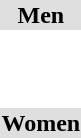<table>
<tr style="background:#dfdfdf;">
<td colspan="7" style="text-align:center;"><strong>Men</strong></td>
</tr>
<tr>
<th scope=row style="text-align:left"></th>
<td><br></td>
<td><br></td>
<td><br></td>
</tr>
<tr>
<th scope=row style="text-align:left"></th>
<td></td>
<td></td>
<td></td>
</tr>
<tr>
<th scope=row style="text-align:left"></th>
<td></td>
<td></td>
<td></td>
</tr>
<tr>
<th scope=row style="text-align:left"></th>
<td></td>
<td></td>
<td></td>
</tr>
<tr>
<th scope=row style="text-align:left"></th>
<td></td>
<td></td>
<td></td>
</tr>
<tr>
<th scope=row style="text-align:left"></th>
<td></td>
<td></td>
<td></td>
</tr>
<tr>
<th scope=row style="text-align:left"></th>
<td></td>
<td></td>
<td></td>
</tr>
<tr>
<th scope=row style="text-align:left"></th>
<td></td>
<td></td>
<td></td>
</tr>
<tr style="background:#dfdfdf;">
<td colspan="7" style="text-align:center;"><strong>Women</strong></td>
</tr>
<tr>
<th scope=row style="text-align:left"></th>
<td><br></td>
<td><br></td>
<td><br></td>
</tr>
<tr>
<th scope=row style="text-align:left"></th>
<td></td>
<td></td>
<td></td>
</tr>
<tr>
<th scope=row style="text-align:left"></th>
<td></td>
<td></td>
<td></td>
</tr>
<tr>
<th scope=row style="text-align:left"></th>
<td></td>
<td></td>
<td></td>
</tr>
<tr>
<th scope=row style="text-align:left"></th>
<td></td>
<td></td>
<td></td>
</tr>
<tr>
<th scope=row style="text-align:left"></th>
<td></td>
<td></td>
<td></td>
</tr>
</table>
